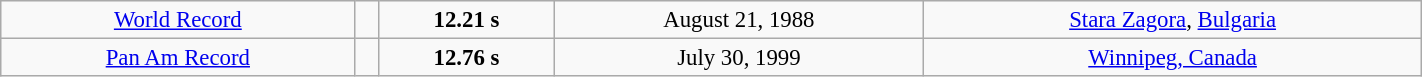<table class="wikitable" style=" text-align:center; font-size:95%;" width="75%">
<tr>
<td><a href='#'>World Record</a></td>
<td></td>
<td><strong>12.21 s </strong></td>
<td>August 21, 1988</td>
<td> <a href='#'>Stara Zagora</a>, <a href='#'>Bulgaria</a></td>
</tr>
<tr>
<td><a href='#'>Pan Am Record</a></td>
<td></td>
<td><strong>12.76 s </strong></td>
<td>July 30, 1999</td>
<td> <a href='#'>Winnipeg, Canada</a></td>
</tr>
</table>
